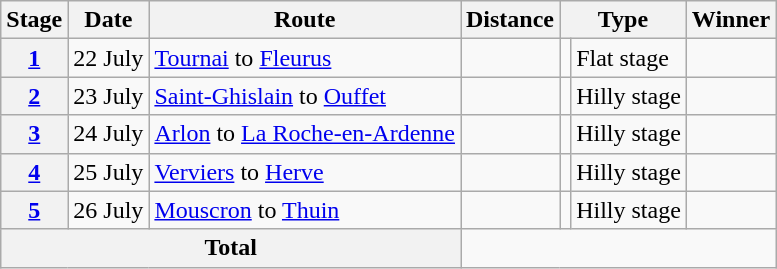<table class="wikitable">
<tr>
<th scope="col">Stage</th>
<th scope="col">Date</th>
<th scope="col">Route</th>
<th scope="col">Distance</th>
<th scope="col" colspan="2">Type</th>
<th scope="col">Winner</th>
</tr>
<tr>
<th scope="row" style="text-align:center;"><a href='#'>1</a></th>
<td style="text-align:center;">22 July</td>
<td><a href='#'>Tournai</a> to <a href='#'>Fleurus</a></td>
<td style="text-align:center;"></td>
<td></td>
<td>Flat stage</td>
<td></td>
</tr>
<tr>
<th scope="row" style="text-align:center;"><a href='#'>2</a></th>
<td style="text-align:center;">23 July</td>
<td><a href='#'>Saint-Ghislain</a> to <a href='#'>Ouffet</a></td>
<td style="text-align:center;"></td>
<td></td>
<td>Hilly stage</td>
<td></td>
</tr>
<tr>
<th scope="row" style="text-align:center;"><a href='#'>3</a></th>
<td style="text-align:center;">24 July</td>
<td><a href='#'>Arlon</a> to <a href='#'>La Roche-en-Ardenne</a></td>
<td style="text-align:center;"></td>
<td></td>
<td>Hilly stage</td>
<td></td>
</tr>
<tr>
<th scope="row" style="text-align:center;"><a href='#'>4</a></th>
<td style="text-align:center;">25 July</td>
<td><a href='#'>Verviers</a> to <a href='#'>Herve</a></td>
<td style="text-align:center;"></td>
<td></td>
<td>Hilly stage</td>
<td></td>
</tr>
<tr>
<th scope="row" style="text-align:center;"><a href='#'>5</a></th>
<td style="text-align:center;">26 July</td>
<td><a href='#'>Mouscron</a> to <a href='#'>Thuin</a></td>
<td style="text-align:center;"></td>
<td></td>
<td>Hilly stage</td>
<td></td>
</tr>
<tr>
<th colspan="3">Total</th>
<td colspan="4" style="text-align:center;"></td>
</tr>
</table>
